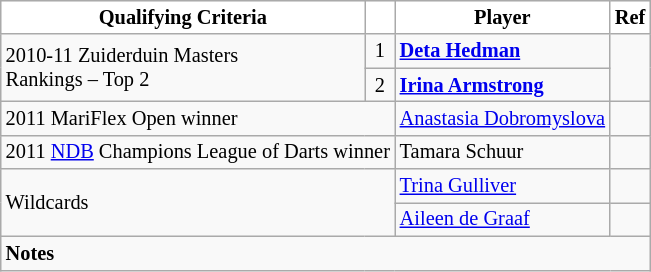<table class="wikitable sortable collapsible collapsed" style="font-size:85%;">
<tr>
<th style="background:#ffffff; color:#000000;">Qualifying Criteria</th>
<th style="background:#ffffff; color:#000000;"></th>
<th style="background:#ffffff; color:#000000;">Player</th>
<th style="background:#ffffff; color:#000000;">Ref</th>
</tr>
<tr>
<td rowspan=2>2010-11 Zuiderduin Masters<br>Rankings – Top 2</td>
<td style="text-align: center;">1</td>
<td> <strong><a href='#'>Deta Hedman</a></strong></td>
<td rowspan=2></td>
</tr>
<tr>
<td style="text-align: center;">2</td>
<td> <strong><a href='#'>Irina Armstrong</a></strong></td>
</tr>
<tr>
<td colspan=2>2011 MariFlex Open winner</td>
<td> <a href='#'>Anastasia Dobromyslova</a></td>
<td></td>
</tr>
<tr>
<td colspan=2>2011 <a href='#'>NDB</a> Champions League of Darts winner</td>
<td> Tamara Schuur</td>
<td></td>
</tr>
<tr>
<td rowspan=2 colspan=2>Wildcards</td>
<td> <a href='#'>Trina Gulliver</a></td>
<td></td>
</tr>
<tr>
<td> <a href='#'>Aileen de Graaf</a></td>
<td></td>
</tr>
<tr>
<td colspan=4><strong>Notes</strong></td>
</tr>
</table>
